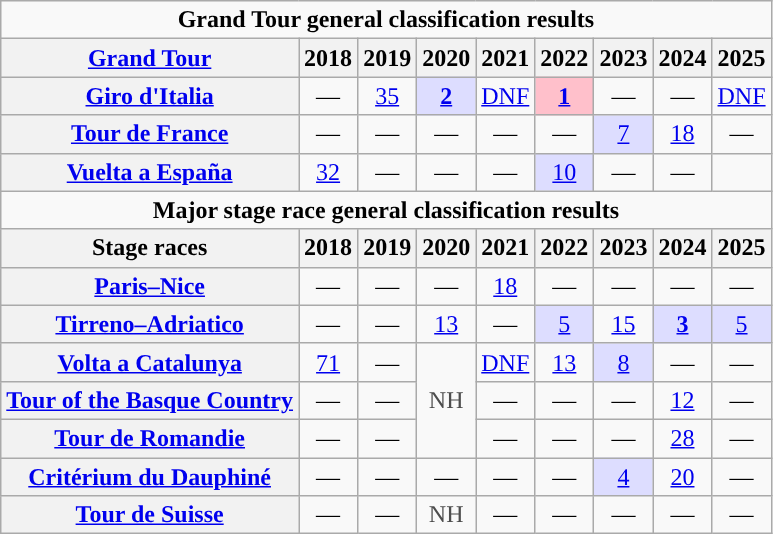<table class="wikitable plainrowheaders">
<tr>
<td colspan=16 align="center"><strong>Grand Tour general classification results</strong></td>
</tr>
<tr>
<th scope="col"><a href='#'>Grand Tour</a></th>
<th scope="col">2018</th>
<th scope="col">2019</th>
<th scope="col">2020</th>
<th scope="col">2021</th>
<th scope="col">2022</th>
<th scope="col">2023</th>
<th scope="col">2024</th>
<th scope="col">2025</th>
</tr>
<tr style="text-align:center;">
<th scope="row"> <a href='#'>Giro d'Italia</a></th>
<td>—</td>
<td><a href='#'>35</a></td>
<td style="background:#ddf;"><a href='#'><strong>2</strong></a></td>
<td><a href='#'>DNF</a></td>
<td style="background:pink;"><a href='#'><strong>1</strong></a></td>
<td>—</td>
<td>—</td>
<td><a href='#'>DNF</a></td>
</tr>
<tr style="text-align:center;">
<th scope="row"> <a href='#'>Tour de France</a></th>
<td>—</td>
<td>—</td>
<td>—</td>
<td>—</td>
<td>—</td>
<td style="background:#ddf;"><a href='#'>7</a></td>
<td><a href='#'>18</a></td>
<td>—</td>
</tr>
<tr style="text-align:center;">
<th scope="row"> <a href='#'>Vuelta a España</a></th>
<td><a href='#'>32</a></td>
<td>—</td>
<td>—</td>
<td>—</td>
<td style="background:#ddf;"><a href='#'>10</a></td>
<td>—</td>
<td>—</td>
<td></td>
</tr>
<tr>
<td colspan=16 align="center"><strong>Major stage race general classification results</strong></td>
</tr>
<tr>
<th scope="col">Stage races</th>
<th scope="col">2018</th>
<th scope="col">2019</th>
<th scope="col">2020</th>
<th scope="col">2021</th>
<th scope="col">2022</th>
<th scope="col">2023</th>
<th scope="col">2024</th>
<th scope="col">2025</th>
</tr>
<tr style="text-align:center;">
<th scope="row"> <a href='#'>Paris–Nice</a></th>
<td>—</td>
<td>—</td>
<td>—</td>
<td><a href='#'>18</a></td>
<td>—</td>
<td>—</td>
<td>—</td>
<td>—</td>
</tr>
<tr style="text-align:center;">
<th scope="row"> <a href='#'>Tirreno–Adriatico</a></th>
<td>—</td>
<td>—</td>
<td><a href='#'>13</a></td>
<td>—</td>
<td style="background:#ddf;"><a href='#'>5</a></td>
<td><a href='#'>15</a></td>
<td style="background:#ddf;"><a href='#'><strong>3</strong></a></td>
<td style="background:#ddf;"><a href='#'>5</a></td>
</tr>
<tr style="text-align:center;">
<th scope="row"> <a href='#'>Volta a Catalunya</a></th>
<td><a href='#'>71</a></td>
<td>—</td>
<td style="color:#4d4d4d;" rowspan=3>NH</td>
<td><a href='#'>DNF</a></td>
<td><a href='#'>13</a></td>
<td style="background:#ddf;"><a href='#'>8</a></td>
<td>—</td>
<td>—</td>
</tr>
<tr style="text-align:center;">
<th scope="row"> <a href='#'>Tour of the Basque Country</a></th>
<td>—</td>
<td>—</td>
<td>—</td>
<td>—</td>
<td>—</td>
<td><a href='#'>12</a></td>
<td>—</td>
</tr>
<tr style="text-align:center;">
<th scope="row"> <a href='#'>Tour de Romandie</a></th>
<td>—</td>
<td>—</td>
<td>—</td>
<td>—</td>
<td>—</td>
<td><a href='#'>28</a></td>
<td>—</td>
</tr>
<tr style="text-align:center;">
<th scope="row"> <a href='#'>Critérium du Dauphiné</a></th>
<td>—</td>
<td>—</td>
<td>—</td>
<td>—</td>
<td>—</td>
<td style="background:#ddf;"><a href='#'>4</a></td>
<td><a href='#'>20</a></td>
<td>—</td>
</tr>
<tr align="center">
<th scope="row"> <a href='#'>Tour de Suisse</a></th>
<td>—</td>
<td>—</td>
<td style="color:#4d4d4d;">NH</td>
<td>—</td>
<td>—</td>
<td>—</td>
<td>—</td>
<td>—</td>
</tr>
</table>
